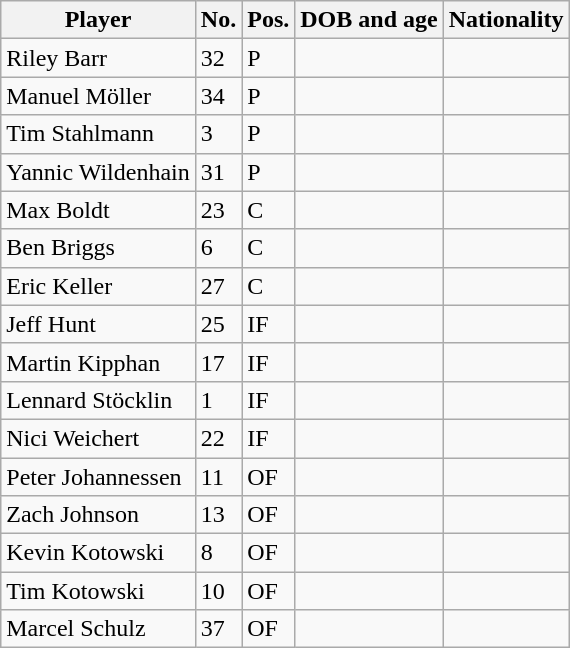<table class="wikitable sortable">
<tr>
<th>Player</th>
<th>No.</th>
<th>Pos.</th>
<th>DOB and age</th>
<th>Nationality</th>
</tr>
<tr>
<td>Riley Barr</td>
<td>32</td>
<td>P</td>
<td></td>
<td></td>
</tr>
<tr>
<td>Manuel Möller</td>
<td>34</td>
<td>P</td>
<td></td>
<td></td>
</tr>
<tr>
<td>Tim Stahlmann</td>
<td>3</td>
<td>P</td>
<td></td>
<td></td>
</tr>
<tr>
<td>Yannic Wildenhain</td>
<td>31</td>
<td>P</td>
<td></td>
<td></td>
</tr>
<tr>
<td>Max Boldt</td>
<td>23</td>
<td>C</td>
<td></td>
<td></td>
</tr>
<tr>
<td>Ben Briggs</td>
<td>6</td>
<td>C</td>
<td></td>
<td></td>
</tr>
<tr>
<td>Eric Keller</td>
<td>27</td>
<td>C</td>
<td></td>
<td></td>
</tr>
<tr>
<td>Jeff Hunt</td>
<td>25</td>
<td>IF</td>
<td></td>
<td></td>
</tr>
<tr>
<td>Martin Kipphan</td>
<td>17</td>
<td>IF</td>
<td></td>
<td></td>
</tr>
<tr>
<td>Lennard Stöcklin</td>
<td>1</td>
<td>IF</td>
<td></td>
<td></td>
</tr>
<tr>
<td>Nici Weichert</td>
<td>22</td>
<td>IF</td>
<td></td>
<td></td>
</tr>
<tr>
<td>Peter Johannessen</td>
<td>11</td>
<td>OF</td>
<td></td>
<td></td>
</tr>
<tr>
<td>Zach Johnson</td>
<td>13</td>
<td>OF</td>
<td></td>
<td></td>
</tr>
<tr>
<td>Kevin Kotowski</td>
<td>8</td>
<td>OF</td>
<td></td>
<td></td>
</tr>
<tr>
<td>Tim Kotowski</td>
<td>10</td>
<td>OF</td>
<td></td>
<td></td>
</tr>
<tr>
<td>Marcel Schulz</td>
<td>37</td>
<td>OF</td>
<td></td>
<td></td>
</tr>
</table>
